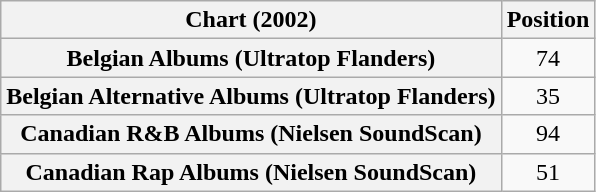<table class="wikitable sortable plainrowheaders" style="text-align:center">
<tr>
<th scope="col">Chart (2002)</th>
<th scope="col">Position</th>
</tr>
<tr>
<th scope="row">Belgian Albums (Ultratop Flanders)</th>
<td>74</td>
</tr>
<tr>
<th scope="row">Belgian Alternative Albums (Ultratop Flanders)</th>
<td>35</td>
</tr>
<tr>
<th scope="row">Canadian R&B Albums (Nielsen SoundScan)</th>
<td>94</td>
</tr>
<tr>
<th scope="row">Canadian Rap Albums (Nielsen SoundScan)</th>
<td>51</td>
</tr>
</table>
